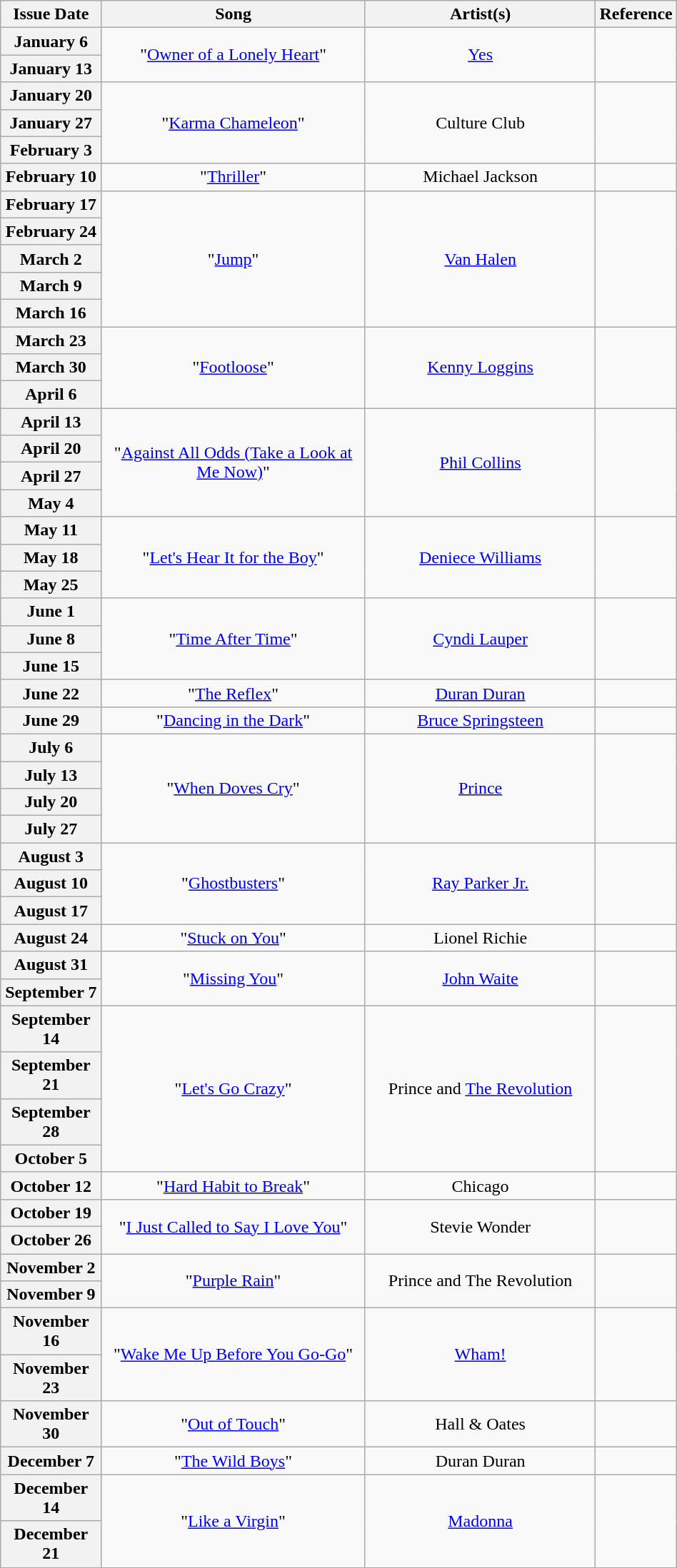<table class="wikitable plainrowheaders"  style="text-align:center; width:50%;">
<tr>
<th width=15%>Issue Date</th>
<th width=40%>Song</th>
<th width=35%>Artist(s)</th>
<th width=10%>Reference</th>
</tr>
<tr>
<th scope="row">January 6</th>
<td rowspan="2">"<a href='#'>Owner of a Lonely Heart</a>"</td>
<td rowspan="2"><a href='#'>Yes</a></td>
<td rowspan="2"></td>
</tr>
<tr>
<th scope="row">January 13</th>
</tr>
<tr>
<th scope="row">January 20</th>
<td rowspan="3">"<a href='#'>Karma Chameleon</a>"</td>
<td rowspan="3">Culture Club</td>
<td rowspan="3"></td>
</tr>
<tr>
<th scope="row">January 27</th>
</tr>
<tr>
<th scope="row">February 3</th>
</tr>
<tr>
<th scope="row">February 10</th>
<td>"<a href='#'>Thriller</a>"</td>
<td>Michael Jackson</td>
<td></td>
</tr>
<tr>
<th scope="row">February 17</th>
<td rowspan="5">"<a href='#'>Jump</a>"</td>
<td rowspan="5"><a href='#'>Van Halen</a></td>
<td rowspan="5"></td>
</tr>
<tr>
<th scope="row">February 24</th>
</tr>
<tr>
<th scope="row">March 2</th>
</tr>
<tr>
<th scope="row">March 9</th>
</tr>
<tr>
<th scope="row">March 16</th>
</tr>
<tr>
<th scope="row">March 23</th>
<td rowspan="3">"<a href='#'>Footloose</a>"</td>
<td rowspan="3"><a href='#'>Kenny Loggins</a></td>
<td rowspan="3"></td>
</tr>
<tr>
<th scope="row">March 30</th>
</tr>
<tr>
<th scope="row">April 6</th>
</tr>
<tr>
<th scope="row">April 13</th>
<td rowspan="4">"<a href='#'>Against All Odds (Take a Look at Me Now)</a>"</td>
<td rowspan="4"><a href='#'>Phil Collins</a></td>
<td rowspan="4"></td>
</tr>
<tr>
<th scope="row">April 20</th>
</tr>
<tr>
<th scope="row">April 27</th>
</tr>
<tr>
<th scope="row">May 4</th>
</tr>
<tr>
<th scope="row">May 11</th>
<td rowspan="3">"<a href='#'>Let's Hear It for the Boy</a>"</td>
<td rowspan="3"><a href='#'>Deniece Williams</a></td>
<td rowspan="3"></td>
</tr>
<tr>
<th scope="row">May 18</th>
</tr>
<tr>
<th scope="row">May 25</th>
</tr>
<tr>
<th scope="row">June 1</th>
<td rowspan="3">"<a href='#'>Time After Time</a>"</td>
<td rowspan="3"><a href='#'>Cyndi Lauper</a></td>
<td rowspan="3"></td>
</tr>
<tr>
<th scope="row">June 8</th>
</tr>
<tr>
<th scope="row">June 15</th>
</tr>
<tr>
<th scope="row">June 22</th>
<td>"<a href='#'>The Reflex</a>"</td>
<td><a href='#'>Duran Duran</a></td>
<td></td>
</tr>
<tr>
<th scope="row">June 29</th>
<td>"<a href='#'>Dancing in the Dark</a>"</td>
<td><a href='#'>Bruce Springsteen</a></td>
<td></td>
</tr>
<tr>
<th scope="row">July 6</th>
<td rowspan="4">"<a href='#'>When Doves Cry</a>"</td>
<td rowspan="4"><a href='#'>Prince</a></td>
<td rowspan="4"></td>
</tr>
<tr>
<th scope="row">July 13</th>
</tr>
<tr>
<th scope="row">July 20</th>
</tr>
<tr>
<th scope="row">July 27</th>
</tr>
<tr>
<th scope="row">August 3</th>
<td rowspan="3">"<a href='#'>Ghostbusters</a>"</td>
<td rowspan="3"><a href='#'>Ray Parker Jr.</a></td>
<td rowspan="3"></td>
</tr>
<tr>
<th scope="row">August 10</th>
</tr>
<tr>
<th scope="row">August 17</th>
</tr>
<tr>
<th scope="row">August 24</th>
<td>"<a href='#'>Stuck on You</a>"</td>
<td>Lionel Richie</td>
<td></td>
</tr>
<tr>
<th scope="row">August 31</th>
<td rowspan="2">"<a href='#'>Missing You</a>"</td>
<td rowspan="2"><a href='#'>John Waite</a></td>
<td rowspan="2"></td>
</tr>
<tr>
<th scope="row">September 7</th>
</tr>
<tr>
<th scope="row">September 14</th>
<td rowspan="4">"<a href='#'>Let's Go Crazy</a>"</td>
<td rowspan="4">Prince and <a href='#'>The Revolution</a></td>
<td rowspan="4"></td>
</tr>
<tr>
<th scope="row">September 21</th>
</tr>
<tr>
<th scope="row">September 28</th>
</tr>
<tr>
<th scope="row">October 5</th>
</tr>
<tr>
<th scope="row">October 12</th>
<td>"<a href='#'>Hard Habit to Break</a>"</td>
<td>Chicago</td>
<td></td>
</tr>
<tr>
<th scope="row">October 19</th>
<td rowspan="2">"<a href='#'>I Just Called to Say I Love You</a>"</td>
<td rowspan="2">Stevie Wonder</td>
<td rowspan="2"></td>
</tr>
<tr>
<th scope="row">October 26</th>
</tr>
<tr>
<th scope="row">November 2</th>
<td rowspan="2">"<a href='#'>Purple Rain</a>"</td>
<td rowspan="2">Prince and The Revolution</td>
<td rowspan="2"></td>
</tr>
<tr>
<th scope="row">November 9</th>
</tr>
<tr>
<th scope="row">November 16</th>
<td rowspan="2">"<a href='#'>Wake Me Up Before You Go-Go</a>"</td>
<td rowspan="2"><a href='#'>Wham!</a></td>
<td rowspan="2"></td>
</tr>
<tr>
<th scope="row">November 23</th>
</tr>
<tr>
<th scope="row">November 30</th>
<td>"<a href='#'>Out of Touch</a>"</td>
<td>Hall & Oates</td>
<td></td>
</tr>
<tr>
<th scope="row">December 7</th>
<td>"<a href='#'>The Wild Boys</a>"</td>
<td>Duran Duran</td>
<td></td>
</tr>
<tr>
<th scope="row">December 14</th>
<td rowspan="2">"<a href='#'>Like a Virgin</a>"</td>
<td rowspan="2"><a href='#'>Madonna</a></td>
<td rowspan="2"></td>
</tr>
<tr>
<th scope="row">December 21</th>
</tr>
</table>
